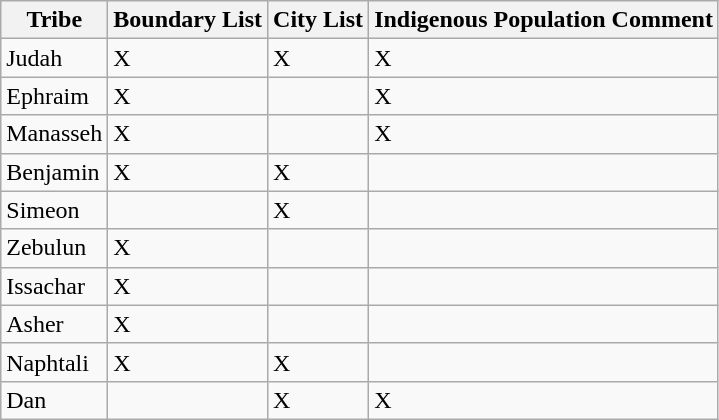<table class =wikitable>
<tr>
<th>Tribe</th>
<th>Boundary List</th>
<th>City List</th>
<th>Indigenous Population Comment</th>
</tr>
<tr>
<td>Judah</td>
<td>X</td>
<td>X</td>
<td>X</td>
</tr>
<tr>
<td>Ephraim</td>
<td>X</td>
<td></td>
<td>X</td>
</tr>
<tr>
<td>Manasseh</td>
<td>X</td>
<td></td>
<td>X</td>
</tr>
<tr>
<td>Benjamin</td>
<td>X</td>
<td>X</td>
<td></td>
</tr>
<tr>
<td>Simeon</td>
<td></td>
<td>X</td>
<td></td>
</tr>
<tr>
<td>Zebulun</td>
<td>X</td>
<td></td>
<td></td>
</tr>
<tr>
<td>Issachar</td>
<td>X</td>
<td></td>
<td></td>
</tr>
<tr>
<td>Asher</td>
<td>X</td>
<td></td>
<td></td>
</tr>
<tr>
<td>Naphtali</td>
<td>X</td>
<td>X</td>
<td></td>
</tr>
<tr>
<td>Dan</td>
<td></td>
<td>X</td>
<td>X</td>
</tr>
</table>
